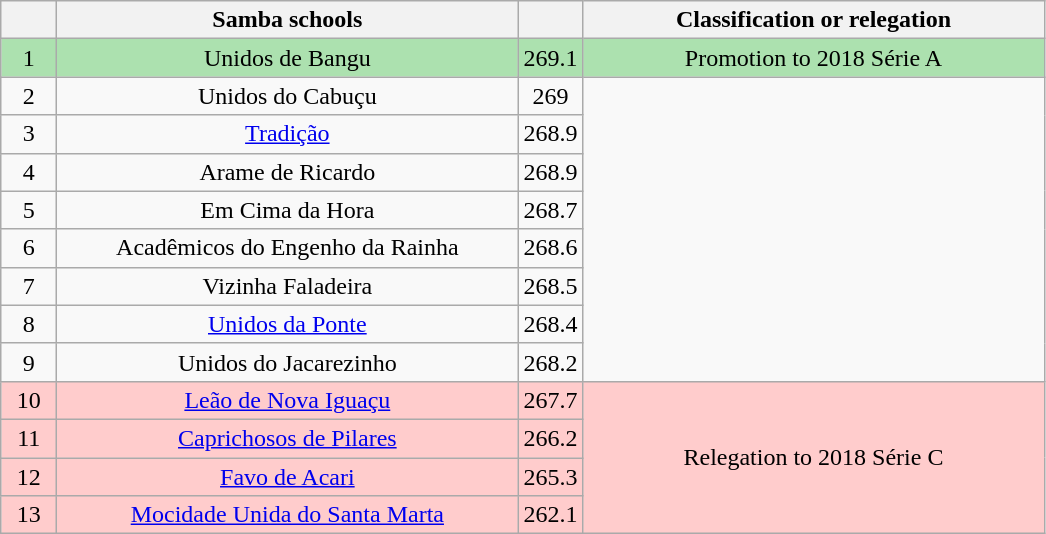<table class="wikitable">
<tr>
<th width="30"></th>
<th width="300">Samba schools</th>
<th width="20"></th>
<th width="300">Classification or relegation</th>
</tr>
<tr align="center">
<td bgcolor=ACE1AF>1</td>
<td bgcolor=ACE1AF>Unidos de Bangu</td>
<td bgcolor="ACE1AF">269.1</td>
<td bgcolor="ACE1AF"><span>Promotion to 2018 Série A</span></td>
</tr>
<tr align="center">
<td>2</td>
<td>Unidos do Cabuçu</td>
<td>269</td>
<td rowspan="8"></td>
</tr>
<tr align="center">
<td>3</td>
<td><a href='#'>Tradição</a></td>
<td>268.9</td>
</tr>
<tr align="center">
<td>4</td>
<td>Arame de Ricardo</td>
<td>268.9</td>
</tr>
<tr align="center">
<td>5</td>
<td>Em Cima da Hora</td>
<td>268.7</td>
</tr>
<tr align="center">
<td>6</td>
<td>Acadêmicos do Engenho da Rainha</td>
<td>268.6</td>
</tr>
<tr align="center">
<td>7</td>
<td>Vizinha Faladeira</td>
<td>268.5</td>
</tr>
<tr align="center">
<td>8</td>
<td><a href='#'>Unidos da Ponte</a></td>
<td>268.4</td>
</tr>
<tr align="center">
<td>9</td>
<td>Unidos do Jacarezinho</td>
<td>268.2</td>
</tr>
<tr align="center">
<td bgcolor=FFCCCC>10</td>
<td bgcolor=FFCCCC><a href='#'>Leão de Nova Iguaçu</a></td>
<td bgcolor="FFCCCC">267.7</td>
<td rowspan="5" bgcolor=FFCCCC><span>Relegation to 2018 Série C</span></td>
</tr>
<tr align="center">
<td bgcolor=FFCCCC>11</td>
<td bgcolor=FFCCCC><a href='#'>Caprichosos de Pilares</a></td>
<td bgcolor="FFCCCC">266.2</td>
</tr>
<tr align="center">
<td bgcolor=FFCCCC>12</td>
<td bgcolor=FFCCCC><a href='#'>Favo de Acari</a></td>
<td bgcolor="FFCCCC">265.3</td>
</tr>
<tr align="center">
<td bgcolor=FFCCCC>13</td>
<td bgcolor=FFCCCC><a href='#'>Mocidade Unida do Santa Marta</a></td>
<td bgcolor="FFCCCC">262.1</td>
</tr>
</table>
